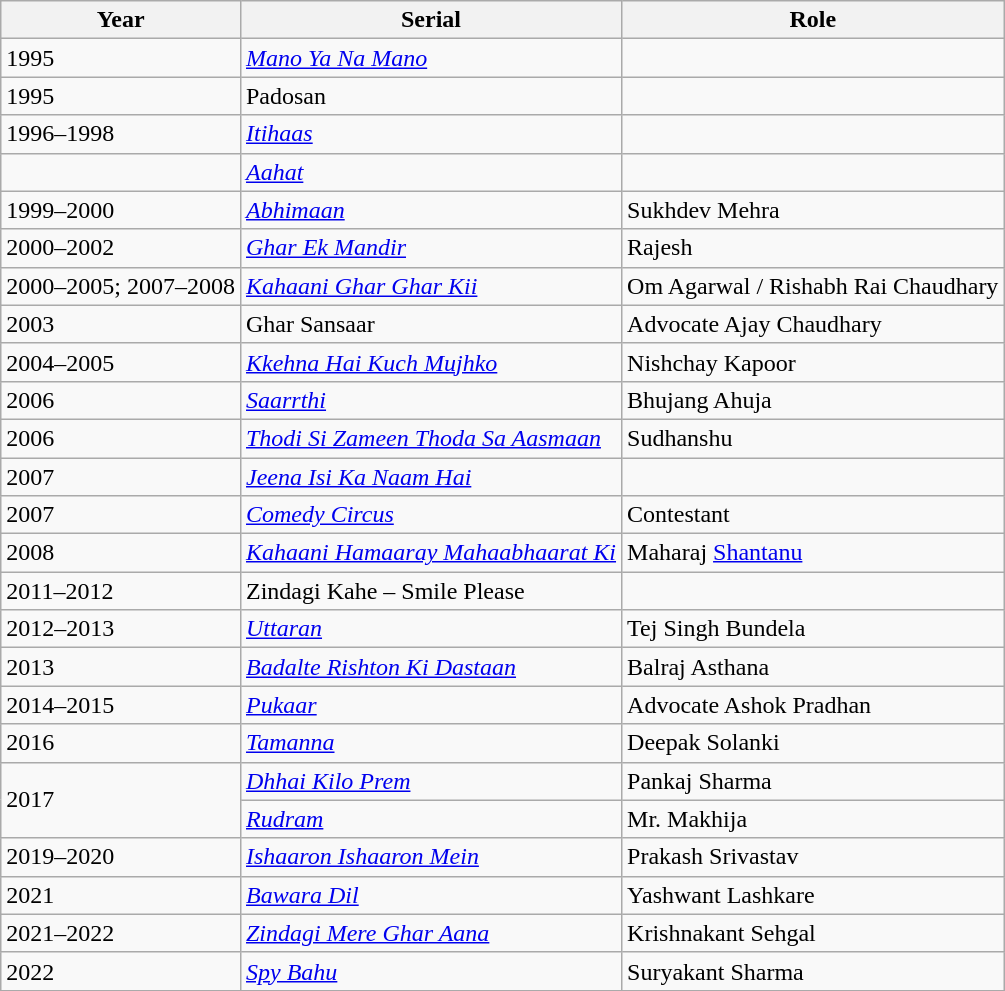<table class="wikitable sortable">
<tr>
<th>Year</th>
<th>Serial</th>
<th>Role</th>
</tr>
<tr>
<td>1995</td>
<td><em><a href='#'>Mano Ya Na Mano</a></em></td>
<td></td>
</tr>
<tr>
<td>1995</td>
<td>Padosan</td>
<td></td>
</tr>
<tr>
<td>1996–1998</td>
<td><em><a href='#'>Itihaas</a></em></td>
<td></td>
</tr>
<tr>
<td></td>
<td><em><a href='#'>Aahat</a></em></td>
<td></td>
</tr>
<tr>
<td>1999–2000</td>
<td><em><a href='#'>Abhimaan</a></em></td>
<td>Sukhdev Mehra</td>
</tr>
<tr>
<td>2000–2002</td>
<td><em><a href='#'>Ghar Ek Mandir</a></em></td>
<td>Rajesh</td>
</tr>
<tr>
<td>2000–2005; 2007–2008</td>
<td><em><a href='#'>Kahaani Ghar Ghar Kii</a></em></td>
<td>Om Agarwal / Rishabh Rai Chaudhary</td>
</tr>
<tr>
<td>2003</td>
<td>Ghar Sansaar</td>
<td>Advocate Ajay Chaudhary</td>
</tr>
<tr>
<td>2004–2005</td>
<td><em><a href='#'>Kkehna Hai Kuch Mujhko</a></em></td>
<td>Nishchay Kapoor</td>
</tr>
<tr>
<td>2006</td>
<td><em><a href='#'>Saarrthi</a></em></td>
<td>Bhujang Ahuja</td>
</tr>
<tr>
<td>2006</td>
<td><em><a href='#'>Thodi Si Zameen Thoda Sa Aasmaan</a></em></td>
<td>Sudhanshu</td>
</tr>
<tr>
<td>2007</td>
<td><em><a href='#'>Jeena Isi Ka Naam Hai</a></em></td>
<td></td>
</tr>
<tr>
<td>2007</td>
<td><em><a href='#'>Comedy Circus</a></em></td>
<td>Contestant</td>
</tr>
<tr>
<td>2008</td>
<td><em><a href='#'>Kahaani Hamaaray Mahaabhaarat Ki</a></em></td>
<td>Maharaj <a href='#'>Shantanu</a></td>
</tr>
<tr>
<td>2011–2012</td>
<td>Zindagi Kahe – Smile Please </td>
<td></td>
</tr>
<tr>
<td>2012–2013</td>
<td><em><a href='#'>Uttaran</a></em></td>
<td>Tej Singh Bundela</td>
</tr>
<tr>
<td>2013</td>
<td><em><a href='#'>Badalte Rishton Ki Dastaan</a></em></td>
<td>Balraj Asthana</td>
</tr>
<tr>
<td>2014–2015</td>
<td><em><a href='#'>Pukaar</a></em></td>
<td>Advocate Ashok Pradhan</td>
</tr>
<tr>
<td>2016</td>
<td><em><a href='#'>Tamanna</a></em></td>
<td>Deepak Solanki</td>
</tr>
<tr>
<td rowspan = "2">2017</td>
<td><em><a href='#'>Dhhai Kilo Prem</a></em></td>
<td>Pankaj Sharma</td>
</tr>
<tr>
<td><em><a href='#'>Rudram</a></em></td>
<td>Mr. Makhija</td>
</tr>
<tr>
<td>2019–2020</td>
<td><em><a href='#'>Ishaaron Ishaaron Mein</a></em></td>
<td>Prakash Srivastav</td>
</tr>
<tr>
<td>2021</td>
<td><em><a href='#'>Bawara Dil</a></em></td>
<td>Yashwant Lashkare</td>
</tr>
<tr>
<td>2021–2022</td>
<td><em><a href='#'>Zindagi Mere Ghar Aana</a></em></td>
<td>Krishnakant Sehgal</td>
</tr>
<tr>
<td>2022</td>
<td><em><a href='#'>Spy Bahu</a></em></td>
<td>Suryakant Sharma</td>
</tr>
<tr>
</tr>
</table>
